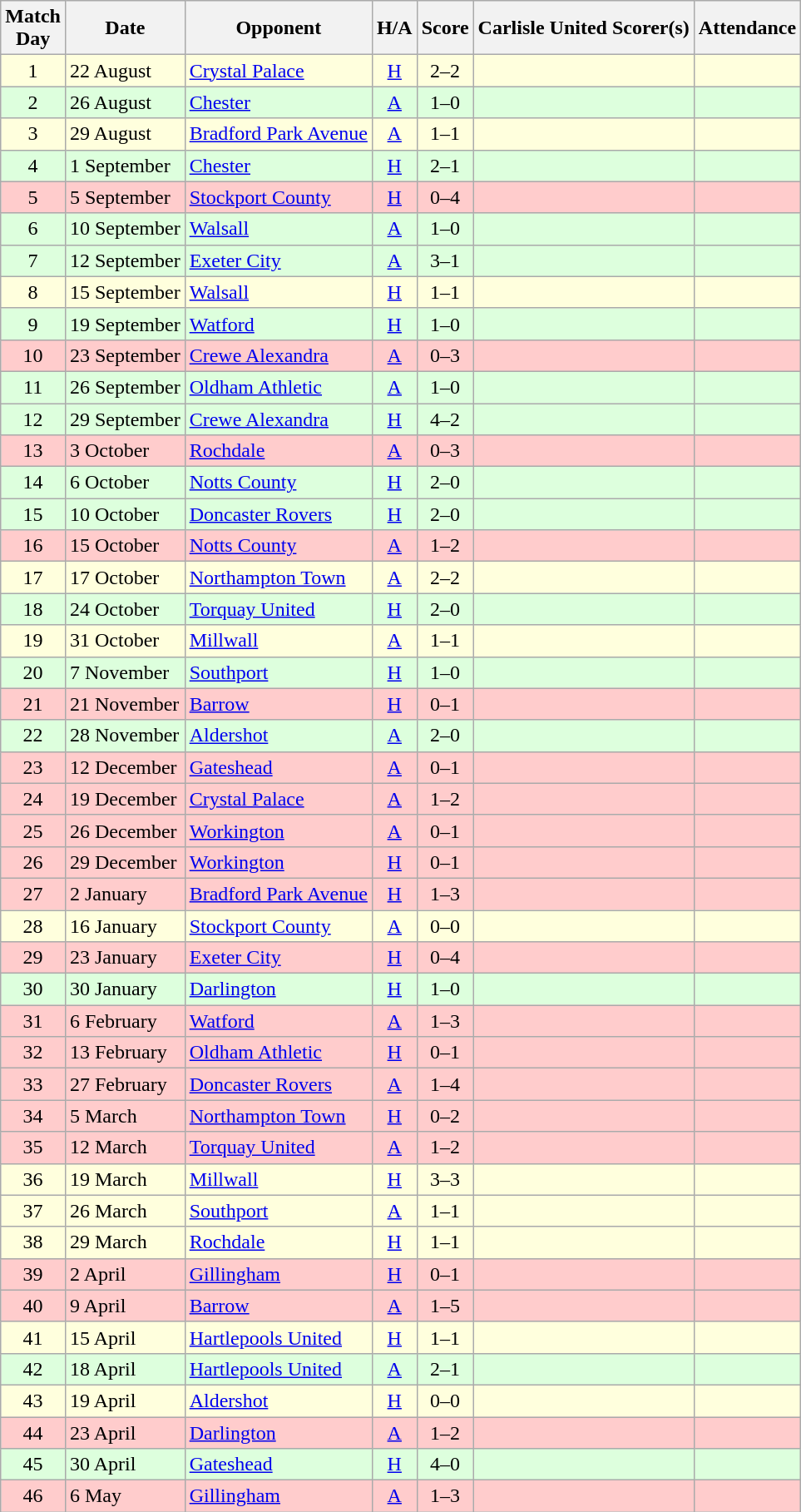<table class="wikitable" style="text-align:center">
<tr>
<th>Match<br> Day</th>
<th>Date</th>
<th>Opponent</th>
<th>H/A</th>
<th>Score</th>
<th>Carlisle United Scorer(s)</th>
<th>Attendance</th>
</tr>
<tr bgcolor=#ffffdd>
<td>1</td>
<td align=left>22 August</td>
<td align=left><a href='#'>Crystal Palace</a></td>
<td><a href='#'>H</a></td>
<td>2–2</td>
<td align=left></td>
<td></td>
</tr>
<tr bgcolor=#ddffdd>
<td>2</td>
<td align=left>26 August</td>
<td align=left><a href='#'>Chester</a></td>
<td><a href='#'>A</a></td>
<td>1–0</td>
<td align=left></td>
<td></td>
</tr>
<tr bgcolor=#ffffdd>
<td>3</td>
<td align=left>29 August</td>
<td align=left><a href='#'>Bradford Park Avenue</a></td>
<td><a href='#'>A</a></td>
<td>1–1</td>
<td align=left></td>
<td></td>
</tr>
<tr bgcolor=#ddffdd>
<td>4</td>
<td align=left>1 September</td>
<td align=left><a href='#'>Chester</a></td>
<td><a href='#'>H</a></td>
<td>2–1</td>
<td align=left></td>
<td></td>
</tr>
<tr bgcolor=#FFCCCC>
<td>5</td>
<td align=left>5 September</td>
<td align=left><a href='#'>Stockport County</a></td>
<td><a href='#'>H</a></td>
<td>0–4</td>
<td align=left></td>
<td></td>
</tr>
<tr bgcolor=#ddffdd>
<td>6</td>
<td align=left>10 September</td>
<td align=left><a href='#'>Walsall</a></td>
<td><a href='#'>A</a></td>
<td>1–0</td>
<td align=left></td>
<td></td>
</tr>
<tr bgcolor=#ddffdd>
<td>7</td>
<td align=left>12 September</td>
<td align=left><a href='#'>Exeter City</a></td>
<td><a href='#'>A</a></td>
<td>3–1</td>
<td align=left></td>
<td></td>
</tr>
<tr bgcolor=#ffffdd>
<td>8</td>
<td align=left>15 September</td>
<td align=left><a href='#'>Walsall</a></td>
<td><a href='#'>H</a></td>
<td>1–1</td>
<td align=left></td>
<td></td>
</tr>
<tr bgcolor=#ddffdd>
<td>9</td>
<td align=left>19 September</td>
<td align=left><a href='#'>Watford</a></td>
<td><a href='#'>H</a></td>
<td>1–0</td>
<td align=left></td>
<td></td>
</tr>
<tr bgcolor=#FFCCCC>
<td>10</td>
<td align=left>23 September</td>
<td align=left><a href='#'>Crewe Alexandra</a></td>
<td><a href='#'>A</a></td>
<td>0–3</td>
<td align=left></td>
<td></td>
</tr>
<tr bgcolor=#ddffdd>
<td>11</td>
<td align=left>26 September</td>
<td align=left><a href='#'>Oldham Athletic</a></td>
<td><a href='#'>A</a></td>
<td>1–0</td>
<td align=left></td>
<td></td>
</tr>
<tr bgcolor=#ddffdd>
<td>12</td>
<td align=left>29 September</td>
<td align=left><a href='#'>Crewe Alexandra</a></td>
<td><a href='#'>H</a></td>
<td>4–2</td>
<td align=left></td>
<td></td>
</tr>
<tr bgcolor=#FFCCCC>
<td>13</td>
<td align=left>3 October</td>
<td align=left><a href='#'>Rochdale</a></td>
<td><a href='#'>A</a></td>
<td>0–3</td>
<td align=left></td>
<td></td>
</tr>
<tr bgcolor=#ddffdd>
<td>14</td>
<td align=left>6 October</td>
<td align=left><a href='#'>Notts County</a></td>
<td><a href='#'>H</a></td>
<td>2–0</td>
<td align=left></td>
<td></td>
</tr>
<tr bgcolor=#ddffdd>
<td>15</td>
<td align=left>10 October</td>
<td align=left><a href='#'>Doncaster Rovers</a></td>
<td><a href='#'>H</a></td>
<td>2–0</td>
<td align=left></td>
<td></td>
</tr>
<tr bgcolor=#FFCCCC>
<td>16</td>
<td align=left>15 October</td>
<td align=left><a href='#'>Notts County</a></td>
<td><a href='#'>A</a></td>
<td>1–2</td>
<td align=left></td>
<td></td>
</tr>
<tr bgcolor=#ffffdd>
<td>17</td>
<td align=left>17 October</td>
<td align=left><a href='#'>Northampton Town</a></td>
<td><a href='#'>A</a></td>
<td>2–2</td>
<td align=left></td>
<td></td>
</tr>
<tr bgcolor=#ddffdd>
<td>18</td>
<td align=left>24 October</td>
<td align=left><a href='#'>Torquay United</a></td>
<td><a href='#'>H</a></td>
<td>2–0</td>
<td align=left></td>
<td></td>
</tr>
<tr bgcolor=#ffffdd>
<td>19</td>
<td align=left>31 October</td>
<td align=left><a href='#'>Millwall</a></td>
<td><a href='#'>A</a></td>
<td>1–1</td>
<td align=left></td>
<td></td>
</tr>
<tr bgcolor=#ddffdd>
<td>20</td>
<td align=left>7 November</td>
<td align=left><a href='#'>Southport</a></td>
<td><a href='#'>H</a></td>
<td>1–0</td>
<td align=left></td>
<td></td>
</tr>
<tr bgcolor=#FFCCCC>
<td>21</td>
<td align=left>21 November</td>
<td align=left><a href='#'>Barrow</a></td>
<td><a href='#'>H</a></td>
<td>0–1</td>
<td align=left></td>
<td></td>
</tr>
<tr bgcolor=#ddffdd>
<td>22</td>
<td align=left>28 November</td>
<td align=left><a href='#'>Aldershot</a></td>
<td><a href='#'>A</a></td>
<td>2–0</td>
<td align=left></td>
<td></td>
</tr>
<tr bgcolor=#FFCCCC>
<td>23</td>
<td align=left>12 December</td>
<td align=left><a href='#'>Gateshead</a></td>
<td><a href='#'>A</a></td>
<td>0–1</td>
<td align=left></td>
<td></td>
</tr>
<tr bgcolor=#FFCCCC>
<td>24</td>
<td align=left>19 December</td>
<td align=left><a href='#'>Crystal Palace</a></td>
<td><a href='#'>A</a></td>
<td>1–2</td>
<td align=left></td>
<td></td>
</tr>
<tr bgcolor=#FFCCCC>
<td>25</td>
<td align=left>26 December</td>
<td align=left><a href='#'>Workington</a></td>
<td><a href='#'>A</a></td>
<td>0–1</td>
<td align=left></td>
<td></td>
</tr>
<tr bgcolor=#FFCCCC>
<td>26</td>
<td align=left>29 December</td>
<td align=left><a href='#'>Workington</a></td>
<td><a href='#'>H</a></td>
<td>0–1</td>
<td align=left></td>
<td></td>
</tr>
<tr bgcolor=#FFCCCC>
<td>27</td>
<td align=left>2 January</td>
<td align=left><a href='#'>Bradford Park Avenue</a></td>
<td><a href='#'>H</a></td>
<td>1–3</td>
<td align=left></td>
<td></td>
</tr>
<tr bgcolor=#ffffdd>
<td>28</td>
<td align=left>16 January</td>
<td align=left><a href='#'>Stockport County</a></td>
<td><a href='#'>A</a></td>
<td>0–0</td>
<td align=left></td>
<td></td>
</tr>
<tr bgcolor=#FFCCCC>
<td>29</td>
<td align=left>23 January</td>
<td align=left><a href='#'>Exeter City</a></td>
<td><a href='#'>H</a></td>
<td>0–4</td>
<td align=left></td>
<td></td>
</tr>
<tr bgcolor=#ddffdd>
<td>30</td>
<td align=left>30 January</td>
<td align=left><a href='#'>Darlington</a></td>
<td><a href='#'>H</a></td>
<td>1–0</td>
<td align=left></td>
<td></td>
</tr>
<tr bgcolor=#FFCCCC>
<td>31</td>
<td align=left>6 February</td>
<td align=left><a href='#'>Watford</a></td>
<td><a href='#'>A</a></td>
<td>1–3</td>
<td align=left></td>
<td></td>
</tr>
<tr bgcolor=#FFCCCC>
<td>32</td>
<td align=left>13 February</td>
<td align=left><a href='#'>Oldham Athletic</a></td>
<td><a href='#'>H</a></td>
<td>0–1</td>
<td align=left></td>
<td></td>
</tr>
<tr bgcolor=#FFCCCC>
<td>33</td>
<td align=left>27 February</td>
<td align=left><a href='#'>Doncaster Rovers</a></td>
<td><a href='#'>A</a></td>
<td>1–4</td>
<td align=left></td>
<td></td>
</tr>
<tr bgcolor=#FFCCCC>
<td>34</td>
<td align=left>5 March</td>
<td align=left><a href='#'>Northampton Town</a></td>
<td><a href='#'>H</a></td>
<td>0–2</td>
<td align=left></td>
<td></td>
</tr>
<tr bgcolor=#FFCCCC>
<td>35</td>
<td align=left>12 March</td>
<td align=left><a href='#'>Torquay United</a></td>
<td><a href='#'>A</a></td>
<td>1–2</td>
<td align=left></td>
<td></td>
</tr>
<tr bgcolor=#ffffdd>
<td>36</td>
<td align=left>19 March</td>
<td align=left><a href='#'>Millwall</a></td>
<td><a href='#'>H</a></td>
<td>3–3</td>
<td align=left></td>
<td></td>
</tr>
<tr bgcolor=#ffffdd>
<td>37</td>
<td align=left>26 March</td>
<td align=left><a href='#'>Southport</a></td>
<td><a href='#'>A</a></td>
<td>1–1</td>
<td align=left></td>
<td></td>
</tr>
<tr bgcolor=#ffffdd>
<td>38</td>
<td align=left>29 March</td>
<td align=left><a href='#'>Rochdale</a></td>
<td><a href='#'>H</a></td>
<td>1–1</td>
<td align=left></td>
<td></td>
</tr>
<tr bgcolor=#FFCCCC>
<td>39</td>
<td align=left>2 April</td>
<td align=left><a href='#'>Gillingham</a></td>
<td><a href='#'>H</a></td>
<td>0–1</td>
<td align=left></td>
<td></td>
</tr>
<tr bgcolor=#FFCCCC>
<td>40</td>
<td align=left>9 April</td>
<td align=left><a href='#'>Barrow</a></td>
<td><a href='#'>A</a></td>
<td>1–5</td>
<td align=left></td>
<td></td>
</tr>
<tr bgcolor=#ffffdd>
<td>41</td>
<td align=left>15 April</td>
<td align=left><a href='#'>Hartlepools United</a></td>
<td><a href='#'>H</a></td>
<td>1–1</td>
<td align=left></td>
<td></td>
</tr>
<tr bgcolor=#ddffdd>
<td>42</td>
<td align=left>18 April</td>
<td align=left><a href='#'>Hartlepools United</a></td>
<td><a href='#'>A</a></td>
<td>2–1</td>
<td align=left></td>
<td></td>
</tr>
<tr bgcolor=#ffffdd>
<td>43</td>
<td align=left>19 April</td>
<td align=left><a href='#'>Aldershot</a></td>
<td><a href='#'>H</a></td>
<td>0–0</td>
<td align=left></td>
<td></td>
</tr>
<tr bgcolor=#FFCCCC>
<td>44</td>
<td align=left>23 April</td>
<td align=left><a href='#'>Darlington</a></td>
<td><a href='#'>A</a></td>
<td>1–2</td>
<td align=left></td>
<td></td>
</tr>
<tr bgcolor=#ddffdd>
<td>45</td>
<td align=left>30 April</td>
<td align=left><a href='#'>Gateshead</a></td>
<td><a href='#'>H</a></td>
<td>4–0</td>
<td align=left></td>
<td></td>
</tr>
<tr bgcolor=#FFCCCC>
<td>46</td>
<td align=left>6 May</td>
<td align=left><a href='#'>Gillingham</a></td>
<td><a href='#'>A</a></td>
<td>1–3</td>
<td align=left></td>
<td></td>
</tr>
</table>
